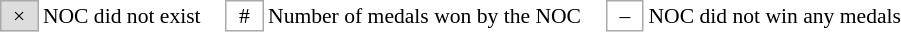<table style="font-size:90%">
<tr>
<td style="border:1px solid #aaa; background-color:#ddd; width:1.5em; text-align:center;">×</td>
<td style="padding-right:1em;">NOC did not exist</td>
<td style="border:1px solid #aaa; width:1.5em; text-align:center;">#</td>
<td style="padding-right:1em;">Number of medals won by the NOC</td>
<td style="border:1px solid #aaa; width:1.5em; text-align:center;">–</td>
<td style="padding-right:1em;">NOC did not win any medals</td>
</tr>
</table>
